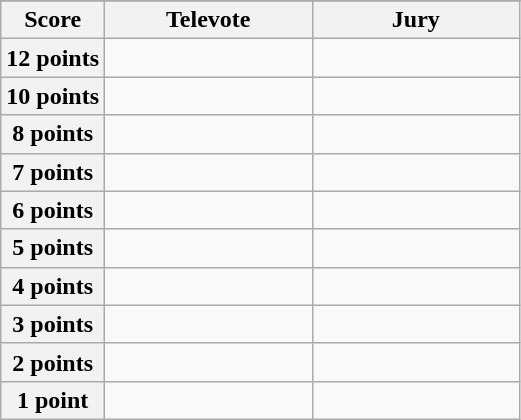<table class="wikitable">
<tr>
</tr>
<tr>
<th scope="col" width="20%">Score</th>
<th scope="col" width="40%">Televote</th>
<th scope="col" width="40%">Jury</th>
</tr>
<tr>
<th scope="row">12 points</th>
<td></td>
<td></td>
</tr>
<tr>
<th scope="row">10 points</th>
<td></td>
<td></td>
</tr>
<tr>
<th scope="row">8 points</th>
<td></td>
<td></td>
</tr>
<tr>
<th scope="row">7 points</th>
<td></td>
<td></td>
</tr>
<tr>
<th scope="row">6 points</th>
<td></td>
<td></td>
</tr>
<tr>
<th scope="row">5 points</th>
<td></td>
<td></td>
</tr>
<tr>
<th scope="row">4 points</th>
<td></td>
<td></td>
</tr>
<tr>
<th scope="row">3 points</th>
<td></td>
<td></td>
</tr>
<tr>
<th scope="row">2 points</th>
<td></td>
<td></td>
</tr>
<tr>
<th scope="row">1 point</th>
<td></td>
<td></td>
</tr>
</table>
